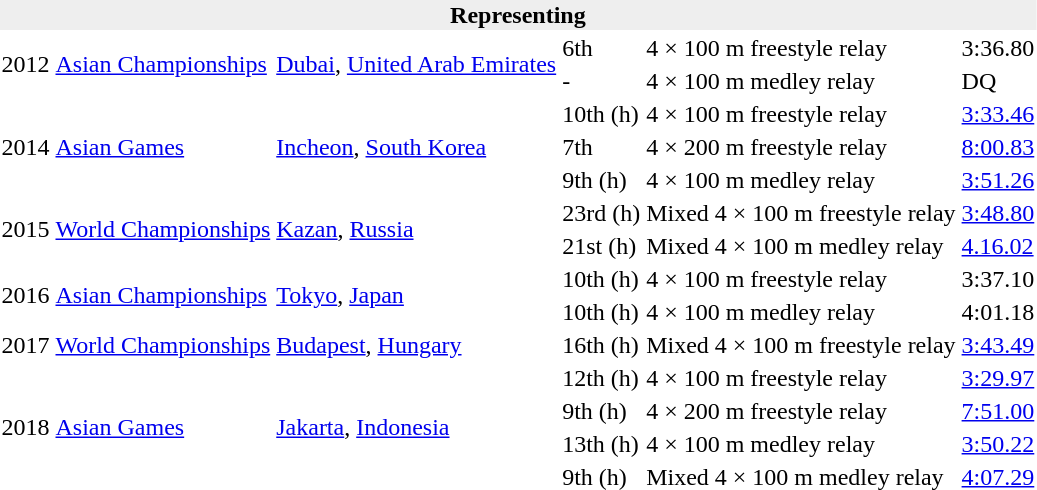<table>
<tr>
<th bgcolor="#eeeeee" colspan="6">Representing </th>
</tr>
<tr>
<td rowspan="2">2012</td>
<td rowspan="2"><a href='#'>Asian Championships</a></td>
<td rowspan="2" align=left> <a href='#'>Dubai</a>, <a href='#'>United Arab Emirates</a></td>
<td>6th</td>
<td>4 × 100 m freestyle relay</td>
<td>3:36.80</td>
</tr>
<tr>
<td>-</td>
<td>4 × 100 m medley relay</td>
<td>DQ</td>
</tr>
<tr>
<td rowspan="3">2014</td>
<td rowspan="3"><a href='#'>Asian Games</a></td>
<td rowspan="3" align=left> <a href='#'>Incheon</a>, <a href='#'>South Korea</a></td>
<td>10th (h)</td>
<td>4 × 100 m freestyle relay</td>
<td><a href='#'>3:33.46</a></td>
</tr>
<tr>
<td>7th</td>
<td>4 × 200 m freestyle relay</td>
<td><a href='#'>8:00.83</a></td>
</tr>
<tr>
<td>9th (h)</td>
<td>4 × 100 m medley relay</td>
<td><a href='#'>3:51.26</a></td>
</tr>
<tr>
<td rowspan="2">2015</td>
<td rowspan="2"><a href='#'>World Championships</a></td>
<td rowspan="2" align=left> <a href='#'>Kazan</a>, <a href='#'>Russia</a></td>
<td>23rd (h)</td>
<td>Mixed 4 × 100 m freestyle relay</td>
<td><a href='#'>3:48.80</a></td>
</tr>
<tr>
<td>21st (h)</td>
<td>Mixed 4 × 100 m medley relay</td>
<td><a href='#'>4.16.02</a></td>
</tr>
<tr>
<td rowspan="2">2016</td>
<td rowspan="2"><a href='#'>Asian Championships</a></td>
<td rowspan="2" align=left> <a href='#'>Tokyo</a>, <a href='#'>Japan</a></td>
<td>10th (h)</td>
<td>4 × 100 m freestyle relay</td>
<td>3:37.10</td>
</tr>
<tr>
<td>10th (h)</td>
<td>4 × 100 m medley relay</td>
<td>4:01.18</td>
</tr>
<tr>
<td>2017</td>
<td><a href='#'>World Championships</a></td>
<td align=left> <a href='#'>Budapest</a>, <a href='#'>Hungary</a></td>
<td>16th (h)</td>
<td>Mixed 4 × 100 m freestyle relay</td>
<td><a href='#'>3:43.49</a></td>
</tr>
<tr>
<td rowspan="4">2018</td>
<td rowspan="4"><a href='#'>Asian Games</a></td>
<td rowspan="4" align=left> <a href='#'>Jakarta</a>, <a href='#'>Indonesia</a></td>
<td>12th (h)</td>
<td>4 × 100 m freestyle relay</td>
<td><a href='#'>3:29.97</a></td>
</tr>
<tr>
<td>9th (h)</td>
<td>4 × 200 m freestyle relay</td>
<td><a href='#'>7:51.00</a></td>
</tr>
<tr>
<td>13th (h)</td>
<td>4 × 100 m medley relay</td>
<td><a href='#'>3:50.22</a></td>
</tr>
<tr>
<td>9th (h)</td>
<td>Mixed 4 × 100 m medley relay</td>
<td><a href='#'>4:07.29</a></td>
</tr>
</table>
